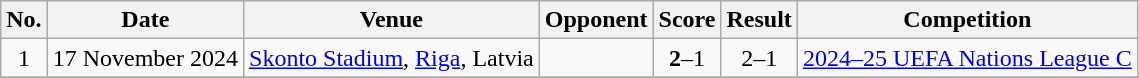<table class="wikitable sortable">
<tr>
<th scope="col">No.</th>
<th scope="col">Date</th>
<th scope="col">Venue</th>
<th scope="col">Opponent</th>
<th scope="col">Score</th>
<th scope="col">Result</th>
<th scope="col">Competition</th>
</tr>
<tr>
<td style="text-align:center">1</td>
<td>17 November 2024</td>
<td><a href='#'>Skonto Stadium</a>, <a href='#'>Riga</a>, Latvia</td>
<td></td>
<td style="text-align:center"><strong>2</strong>–1</td>
<td style="text-align:center">2–1</td>
<td><a href='#'>2024–25 UEFA Nations League C</a></td>
</tr>
<tr>
</tr>
</table>
